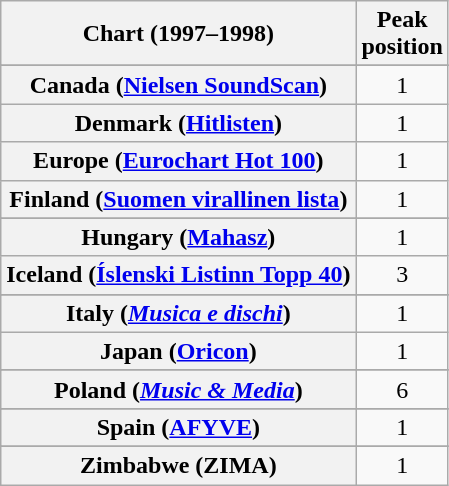<table class="wikitable sortable plainrowheaders" style="text-align:center">
<tr>
<th scope="col">Chart (1997–1998)</th>
<th scope="col">Peak<br>position</th>
</tr>
<tr>
</tr>
<tr>
</tr>
<tr>
</tr>
<tr>
</tr>
<tr>
</tr>
<tr>
</tr>
<tr>
<th scope="row">Canada (<a href='#'>Nielsen SoundScan</a>)</th>
<td>1</td>
</tr>
<tr>
<th scope="row">Denmark (<a href='#'>Hitlisten</a>)</th>
<td>1</td>
</tr>
<tr>
<th scope="row">Europe (<a href='#'>Eurochart Hot 100</a>)</th>
<td>1</td>
</tr>
<tr>
<th scope="row">Finland (<a href='#'>Suomen virallinen lista</a>)</th>
<td>1</td>
</tr>
<tr>
</tr>
<tr>
</tr>
<tr>
<th scope="row">Hungary (<a href='#'>Mahasz</a>)</th>
<td>1</td>
</tr>
<tr>
<th scope="row">Iceland (<a href='#'>Íslenski Listinn Topp 40</a>)</th>
<td>3</td>
</tr>
<tr>
</tr>
<tr>
<th scope="row">Italy (<em><a href='#'>Musica e dischi</a></em>)</th>
<td>1</td>
</tr>
<tr>
<th scope="row">Japan (<a href='#'>Oricon</a>)</th>
<td>1</td>
</tr>
<tr>
</tr>
<tr>
</tr>
<tr>
</tr>
<tr>
</tr>
<tr>
<th scope="row">Poland (<em><a href='#'>Music & Media</a></em>)</th>
<td>6</td>
</tr>
<tr>
</tr>
<tr>
<th scope="row">Spain (<a href='#'>AFYVE</a>)</th>
<td>1</td>
</tr>
<tr>
</tr>
<tr>
</tr>
<tr>
</tr>
<tr>
</tr>
<tr>
</tr>
<tr>
</tr>
<tr>
</tr>
<tr>
<th scope="row">Zimbabwe (ZIMA)</th>
<td>1</td>
</tr>
</table>
